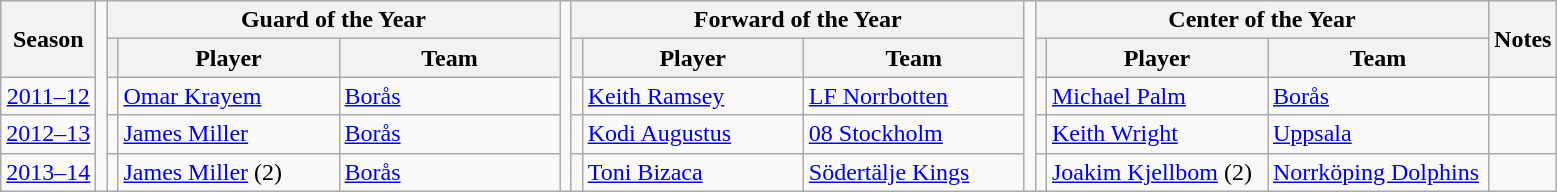<table class="wikitable sortable">
<tr>
<th rowspan=2>Season</th>
<td rowspan=5></td>
<th colspan=3>Guard of the Year</th>
<td rowspan=5></td>
<th colspan=3>Forward of the Year</th>
<td rowspan=5></td>
<th colspan=3>Center of the Year</th>
<th rowspan=2>Notes</th>
</tr>
<tr>
<th></th>
<th width=140>Player</th>
<th width=140>Team</th>
<th></th>
<th width=140>Player</th>
<th width=140>Team</th>
<th></th>
<th width=140>Player</th>
<th width=140>Team</th>
</tr>
<tr>
<td style="text-align:center;"><a href='#'>2011–12</a></td>
<td style="text-align:center;"></td>
<td><a href='#'>Omar Krayem</a></td>
<td><a href='#'>Borås</a></td>
<td style="text-align:center;"></td>
<td><a href='#'>Keith Ramsey</a></td>
<td><a href='#'>LF Norrbotten</a></td>
<td style="text-align:center;"></td>
<td><a href='#'>Michael Palm</a></td>
<td><a href='#'>Borås</a></td>
<td style="text-align:center;"></td>
</tr>
<tr>
<td style="text-align:center;"><a href='#'>2012–13</a></td>
<td style="text-align:center;"></td>
<td><a href='#'>James Miller</a></td>
<td><a href='#'>Borås</a></td>
<td style="text-align:center;"></td>
<td><a href='#'>Kodi Augustus</a></td>
<td><a href='#'>08 Stockholm</a></td>
<td style="text-align:center;"></td>
<td><a href='#'>Keith Wright</a></td>
<td><a href='#'>Uppsala</a></td>
<td style="text-align:center;"></td>
</tr>
<tr>
<td style="text-align:center;"><a href='#'>2013–14</a></td>
<td style="text-align:center;"></td>
<td><a href='#'>James Miller</a> (2)</td>
<td><a href='#'>Borås</a></td>
<td style="text-align:center;"></td>
<td><a href='#'>Toni Bizaca</a></td>
<td><a href='#'>Södertälje Kings</a></td>
<td style="text-align:center;"></td>
<td><a href='#'>Joakim Kjellbom</a> (2)</td>
<td><a href='#'>Norrköping Dolphins</a></td>
<td style="text-align:center;"></td>
</tr>
</table>
